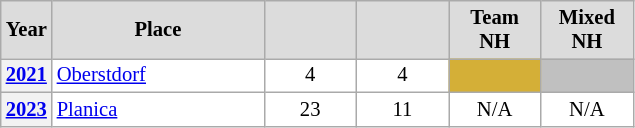<table class="wikitable plainrowheaders" style="background:#fff; font-size:86%; line-height:16px; border:gray solid 1px; border-collapse:collapse;">
<tr style="background:#ccc; text-align:center;">
<th scope="col" style="background:#dcdcdc; width:25px;">Year</th>
<th scope="col" style="background:#dcdcdc; width:135px;">Place</th>
<th scope="col" style="background:#dcdcdc; width:55px;"></th>
<th scope="col" style="background:#dcdcdc; width:55px;"></th>
<th scope="col" style="background:#dcdcdc; width:55px;">Team NH</th>
<th scope="col" style="background:#dcdcdc; width:55px;">Mixed NH</th>
</tr>
<tr>
<th scope=row align=center><a href='#'>2021</a></th>
<td> <a href='#'>Oberstdorf</a></td>
<td align=center>4</td>
<td align=center>4</td>
<td align=center bgcolor=#D4AF37></td>
<td align=center bgcolor=silver></td>
</tr>
<tr>
<th scope=row align=center><a href='#'>2023</a></th>
<td> <a href='#'>Planica</a></td>
<td align=center>23</td>
<td align=center>11</td>
<td align=center>N/A</td>
<td align=center>N/A</td>
</tr>
</table>
